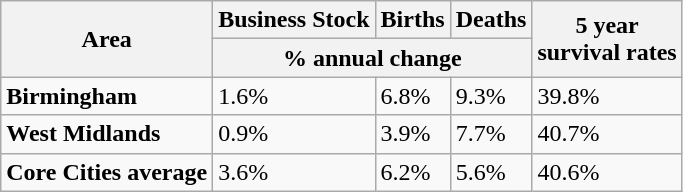<table class="wikitable">
<tr>
<th rowspan=2>Area</th>
<th>Business Stock</th>
<th>Births</th>
<th>Deaths</th>
<th rowspan=2>5 year<br>survival rates</th>
</tr>
<tr>
<th colspan=3>% annual change</th>
</tr>
<tr>
<td><strong>Birmingham</strong></td>
<td>1.6%</td>
<td>6.8%</td>
<td>9.3%</td>
<td>39.8%</td>
</tr>
<tr>
<td><strong>West Midlands </strong></td>
<td>0.9%</td>
<td>3.9%</td>
<td>7.7%</td>
<td>40.7%</td>
</tr>
<tr>
<td><strong>Core Cities average </strong></td>
<td>3.6%</td>
<td>6.2%</td>
<td>5.6%</td>
<td>40.6%</td>
</tr>
</table>
